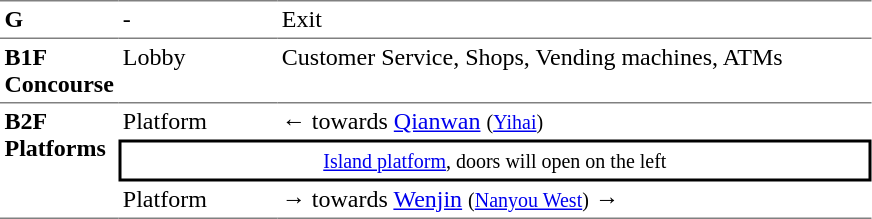<table table border=0 cellspacing=0 cellpadding=3>
<tr>
<td style="border-top:solid 1px gray;" width=50 valign=top><strong>G</strong></td>
<td style="border-top:solid 1px gray;" width=100 valign=top>-</td>
<td style="border-top:solid 1px gray;" width=390 valign=top>Exit</td>
</tr>
<tr>
<td style="border-bottom:solid 1px gray; border-top:solid 1px gray;" valign=top width=50><strong>B1F<br>Concourse</strong></td>
<td style="border-bottom:solid 1px gray; border-top:solid 1px gray;" valign=top width=100>Lobby</td>
<td style="border-bottom:solid 1px gray; border-top:solid 1px gray;" valign=top width=390>Customer Service, Shops, Vending machines, ATMs</td>
</tr>
<tr>
<td style="border-bottom:solid 1px gray;" rowspan="3" valign=top><strong>B2F<br>Platforms</strong></td>
<td>Platform</td>
<td>←  towards <a href='#'>Qianwan</a> <small>(<a href='#'>Yihai</a>)</small></td>
</tr>
<tr>
<td style="border-right:solid 2px black;border-left:solid 2px black;border-top:solid 2px black;border-bottom:solid 2px black;text-align:center;" colspan=2><small><a href='#'>Island platform</a>, doors will open on the left</small></td>
</tr>
<tr>
<td style="border-bottom:solid 1px gray;">Platform</td>
<td style="border-bottom:solid 1px gray;"><span>→</span>  towards <a href='#'>Wenjin</a> <small>(<a href='#'>Nanyou West</a>)</small> →</td>
</tr>
</table>
